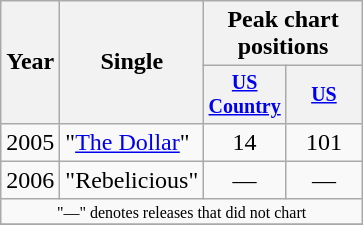<table class="wikitable" style="text-align:center;">
<tr>
<th rowspan="2">Year</th>
<th rowspan="2">Single</th>
<th colspan="2">Peak chart<br>positions</th>
</tr>
<tr style="font-size:smaller;">
<th width="45"><a href='#'>US Country</a></th>
<th width="45"><a href='#'>US</a></th>
</tr>
<tr>
<td>2005</td>
<td align="left">"<a href='#'>The Dollar</a>"</td>
<td>14</td>
<td>101</td>
</tr>
<tr>
<td>2006</td>
<td align="left">"Rebelicious"</td>
<td>—</td>
<td>—</td>
</tr>
<tr>
<td colspan="4" style="font-size:8pt">"—" denotes releases that did not chart</td>
</tr>
<tr>
</tr>
</table>
